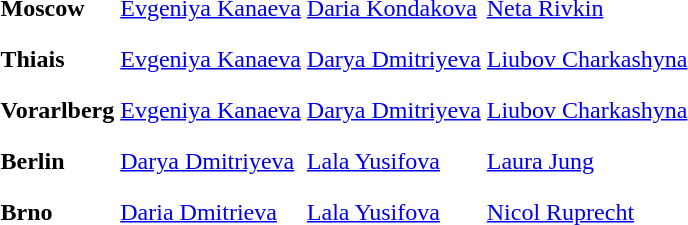<table>
<tr>
<th scope=row style="text-align:left">Moscow</th>
<td style="height:30px;"> <a href='#'>Evgeniya Kanaeva</a></td>
<td style="height:30px;"> <a href='#'>Daria Kondakova</a></td>
<td style="height:30px;"> <a href='#'>Neta Rivkin</a></td>
</tr>
<tr>
<th scope=row style="text-align:left">Thiais</th>
<td style="height:30px;"> <a href='#'>Evgeniya Kanaeva</a></td>
<td style="height:30px;"> <a href='#'>Darya Dmitriyeva</a></td>
<td style="height:30px;"> <a href='#'>Liubov Charkashyna</a></td>
</tr>
<tr>
<th scope=row style="text-align:left">Vorarlberg</th>
<td style="height:30px;"> <a href='#'>Evgeniya Kanaeva</a></td>
<td style="height:30px;"> <a href='#'>Darya Dmitriyeva</a></td>
<td style="height:30px;"> <a href='#'>Liubov Charkashyna</a></td>
</tr>
<tr>
<th scope=row style="text-align:left">Berlin</th>
<td style="height:30px;"> <a href='#'>Darya Dmitriyeva</a></td>
<td style="height:30px;"> <a href='#'>Lala Yusifova</a></td>
<td style="height:30px;"> <a href='#'>Laura Jung</a></td>
</tr>
<tr>
<th scope=row style="text-align:left">Brno</th>
<td style="height:30px;"> <a href='#'>Daria Dmitrieva</a></td>
<td style="height:30px;"> <a href='#'>Lala Yusifova</a></td>
<td style="height:30px;"> <a href='#'>Nicol Ruprecht</a></td>
</tr>
<tr>
</tr>
</table>
